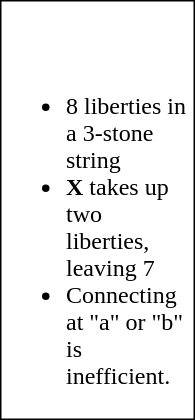<table style="margin:1em;border: solid thin;width: 130px;float: right;">
<tr>
<td style="padding: 2px;"><br></td>
</tr>
<tr>
<td style="text-align:left"><br><ul><li>8 liberties in a 3-stone string</li><li><strong>X</strong> takes up two liberties, leaving 7</li><li>Connecting at "a" or "b" is inefficient.</li></ul></td>
</tr>
</table>
